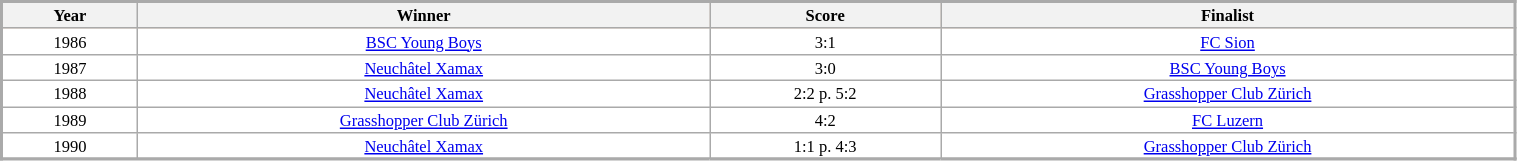<table class="wikitable" width=80% border="2" cellpadding="4" cellspacing="4" style="margin: 1em 1em 1em 0; border: 2px #aaa solid; text-align: center; background: #FFFFFF; border-collapse: collapse; font-size: 11px">
<tr bgcolor=#FBCEB1>
<th>Year</th>
<th>Winner</th>
<th>Score</th>
<th>Finalist</th>
</tr>
<tr>
<td>1986</td>
<td><a href='#'>BSC Young Boys</a></td>
<td>3:1</td>
<td><a href='#'>FC Sion</a></td>
</tr>
<tr>
<td>1987</td>
<td><a href='#'>Neuchâtel Xamax</a></td>
<td>3:0</td>
<td><a href='#'>BSC Young Boys</a></td>
</tr>
<tr>
<td>1988</td>
<td><a href='#'>Neuchâtel Xamax</a></td>
<td>2:2 p. 5:2</td>
<td><a href='#'>Grasshopper Club Zürich</a></td>
</tr>
<tr>
<td>1989</td>
<td><a href='#'>Grasshopper Club Zürich</a></td>
<td>4:2</td>
<td><a href='#'>FC Luzern</a></td>
</tr>
<tr>
<td>1990</td>
<td><a href='#'>Neuchâtel Xamax</a></td>
<td>1:1 p. 4:3</td>
<td><a href='#'>Grasshopper Club Zürich</a></td>
</tr>
<tr>
</tr>
</table>
